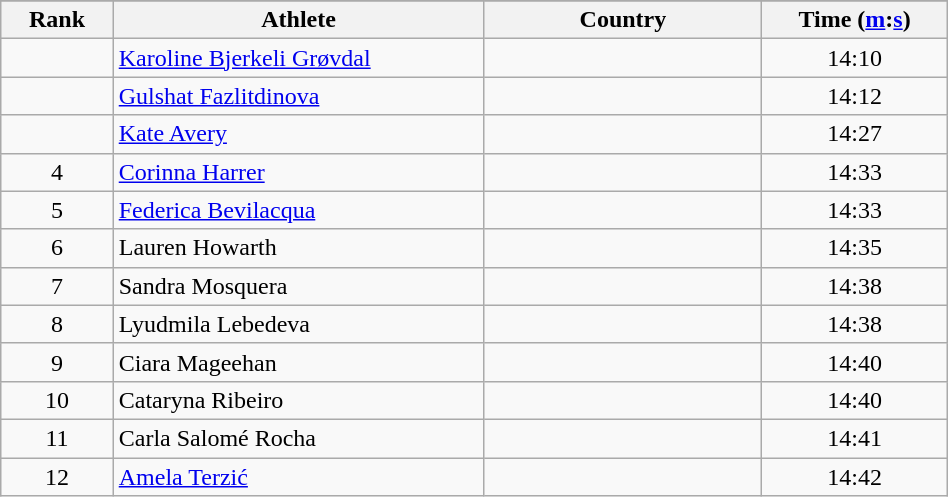<table class="wikitable" width=50%>
<tr>
</tr>
<tr>
<th width=5%>Rank</th>
<th width=20%>Athlete</th>
<th width=15%>Country</th>
<th width=10%>Time (<a href='#'>m</a>:<a href='#'>s</a>)</th>
</tr>
<tr align="center">
<td></td>
<td align="left"><a href='#'>Karoline Bjerkeli Grøvdal</a></td>
<td align="left"></td>
<td>14:10</td>
</tr>
<tr align="center">
<td></td>
<td align="left"><a href='#'>Gulshat Fazlitdinova</a></td>
<td align="left"></td>
<td>14:12</td>
</tr>
<tr align="center">
<td></td>
<td align="left"><a href='#'>Kate Avery</a></td>
<td align="left"></td>
<td>14:27</td>
</tr>
<tr align="center">
<td>4</td>
<td align="left"><a href='#'>Corinna Harrer</a></td>
<td align="left"></td>
<td>14:33</td>
</tr>
<tr align="center">
<td>5</td>
<td align="left"><a href='#'>Federica Bevilacqua</a></td>
<td align="left"></td>
<td>14:33</td>
</tr>
<tr align="center">
<td>6</td>
<td align="left">Lauren Howarth</td>
<td align="left"></td>
<td>14:35</td>
</tr>
<tr align="center">
<td>7</td>
<td align="left">Sandra Mosquera</td>
<td align="left"></td>
<td>14:38</td>
</tr>
<tr align="center">
<td>8</td>
<td align="left">Lyudmila Lebedeva</td>
<td align="left"></td>
<td>14:38</td>
</tr>
<tr align="center">
<td>9</td>
<td align="left">Ciara Mageehan</td>
<td align="left"></td>
<td>14:40</td>
</tr>
<tr align="center">
<td>10</td>
<td align="left">Cataryna Ribeiro</td>
<td align="left"></td>
<td>14:40</td>
</tr>
<tr align="center">
<td>11</td>
<td align="left">Carla Salomé Rocha</td>
<td align="left"></td>
<td>14:41</td>
</tr>
<tr align="center">
<td>12</td>
<td align="left"><a href='#'>Amela Terzić</a></td>
<td align="left"></td>
<td>14:42</td>
</tr>
</table>
